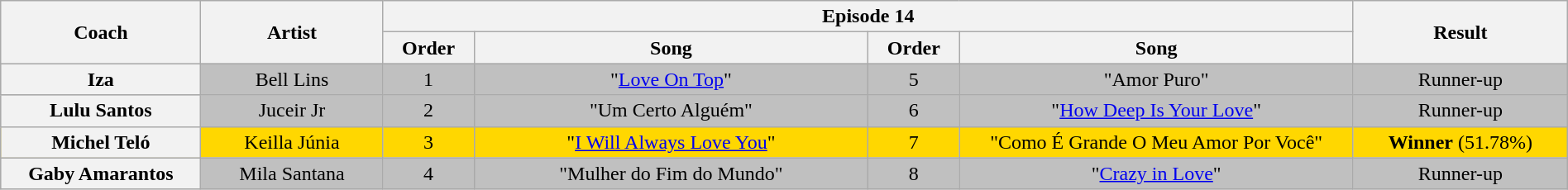<table class="wikitable" style="text-align:center; width:100%">
<tr>
<th rowspan=2 width="11.0%">Coach</th>
<th rowspan=2 width="10.0%">Artist</th>
<th colspan=4>Episode 14 </th>
<th rowspan=2 width="11.75%">Result</th>
</tr>
<tr>
<th scope="col" width="05.00%">Order</th>
<th scope="col" width="21.65%">Song</th>
<th scope="col" width="05.00%">Order</th>
<th scope="col" width="21.65%">Song</th>
</tr>
<tr bgcolor="C0C0C0">
<th>Iza</th>
<td>Bell Lins</td>
<td>1</td>
<td>"<a href='#'>Love On Top</a>"</td>
<td>5</td>
<td>"Amor Puro"</td>
<td>Runner-up</td>
</tr>
<tr bgcolor="C0C0C0">
<th>Lulu Santos</th>
<td>Juceir Jr</td>
<td>2</td>
<td>"Um Certo Alguém"</td>
<td>6</td>
<td>"<a href='#'>How Deep Is Your Love</a>"</td>
<td>Runner-up</td>
</tr>
<tr bgcolor="FFD700">
<th>Michel Teló</th>
<td>Keilla Júnia</td>
<td>3</td>
<td>"<a href='#'>I Will Always Love You</a>"</td>
<td>7</td>
<td>"Como É Grande O Meu Amor Por Você"</td>
<td><strong>Winner</strong> (51.78%)</td>
</tr>
<tr bgcolor="C0C0C0">
<th>Gaby Amarantos</th>
<td>Mila Santana</td>
<td>4</td>
<td>"Mulher do Fim do Mundo"</td>
<td>8</td>
<td>"<a href='#'>Crazy in Love</a>"</td>
<td>Runner-up</td>
</tr>
</table>
